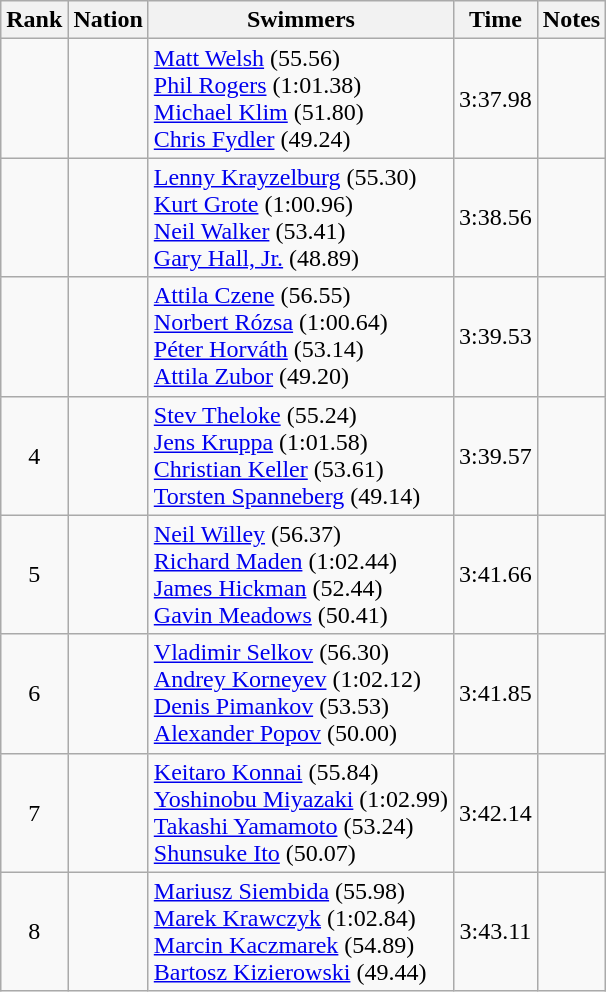<table class="wikitable sortable" style="text-align:center">
<tr>
<th>Rank</th>
<th>Nation</th>
<th>Swimmers</th>
<th>Time</th>
<th>Notes</th>
</tr>
<tr>
<td></td>
<td align=left></td>
<td align=left><a href='#'>Matt Welsh</a> (55.56)<br><a href='#'>Phil Rogers</a> (1:01.38)<br><a href='#'>Michael Klim</a> (51.80)<br><a href='#'>Chris Fydler</a> (49.24)</td>
<td>3:37.98</td>
<td></td>
</tr>
<tr>
<td></td>
<td align=left></td>
<td align=left><a href='#'>Lenny Krayzelburg</a> (55.30)<br><a href='#'>Kurt Grote</a> (1:00.96)<br><a href='#'>Neil Walker</a> (53.41)<br><a href='#'>Gary Hall, Jr.</a> (48.89)</td>
<td>3:38.56</td>
<td></td>
</tr>
<tr>
<td></td>
<td align=left></td>
<td align=left><a href='#'>Attila Czene</a> (56.55)<br><a href='#'>Norbert Rózsa</a> (1:00.64)<br><a href='#'>Péter Horváth</a> (53.14)<br><a href='#'>Attila Zubor</a> (49.20)</td>
<td>3:39.53</td>
<td></td>
</tr>
<tr>
<td>4</td>
<td align=left></td>
<td align=left><a href='#'>Stev Theloke</a> (55.24)<br><a href='#'>Jens Kruppa</a> (1:01.58)<br><a href='#'>Christian Keller</a> (53.61)<br><a href='#'>Torsten Spanneberg</a> (49.14)</td>
<td>3:39.57</td>
<td></td>
</tr>
<tr>
<td>5</td>
<td align=left></td>
<td align=left><a href='#'>Neil Willey</a> (56.37)<br><a href='#'>Richard Maden</a> (1:02.44)<br><a href='#'>James Hickman</a> (52.44)<br><a href='#'>Gavin Meadows</a> (50.41)</td>
<td>3:41.66</td>
<td></td>
</tr>
<tr>
<td>6</td>
<td align=left></td>
<td align=left><a href='#'>Vladimir Selkov</a> (56.30)<br><a href='#'>Andrey Korneyev</a> (1:02.12)<br><a href='#'>Denis Pimankov</a> (53.53)<br><a href='#'>Alexander Popov</a> (50.00)</td>
<td>3:41.85</td>
<td></td>
</tr>
<tr>
<td>7</td>
<td align=left></td>
<td align=left><a href='#'>Keitaro Konnai</a> (55.84)<br><a href='#'>Yoshinobu Miyazaki</a> (1:02.99)<br><a href='#'>Takashi Yamamoto</a> (53.24)<br><a href='#'>Shunsuke Ito</a> (50.07)</td>
<td>3:42.14</td>
<td></td>
</tr>
<tr>
<td>8</td>
<td align=left></td>
<td align=left><a href='#'>Mariusz Siembida</a> (55.98)<br><a href='#'>Marek Krawczyk</a> (1:02.84)<br><a href='#'>Marcin Kaczmarek</a> (54.89)<br><a href='#'>Bartosz Kizierowski</a> (49.44)</td>
<td>3:43.11</td>
<td></td>
</tr>
</table>
